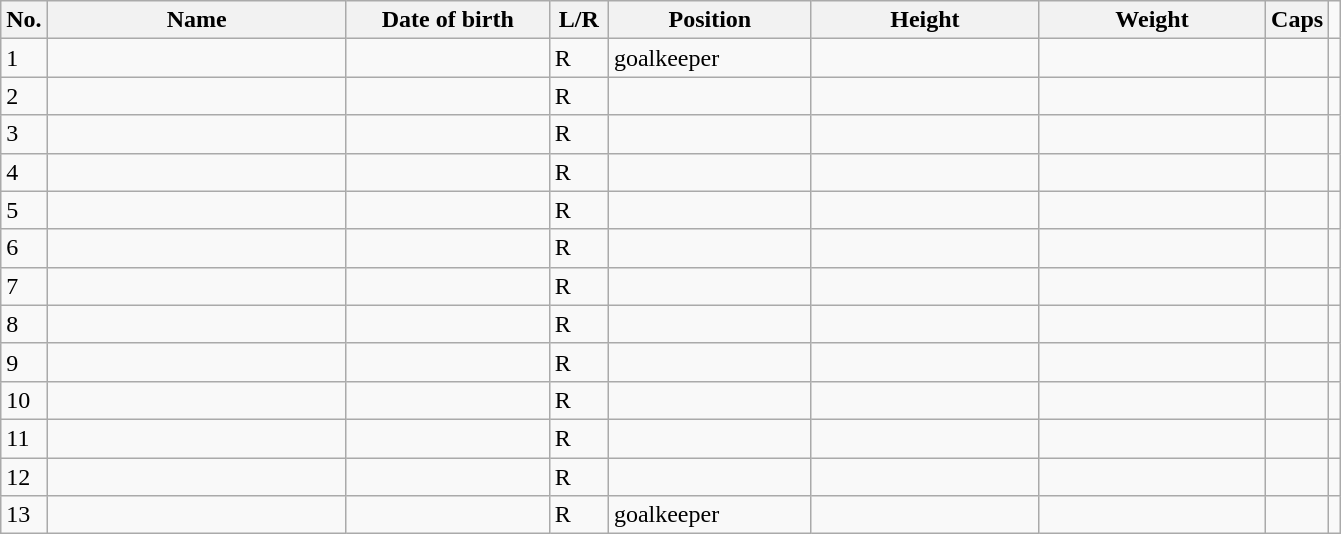<table class=wikitable sortable style=font-size:100%; text-align:center;>
<tr>
<th>No.</th>
<th style=width:12em>Name</th>
<th style=width:8em>Date of birth</th>
<th style=width:2em>L/R</th>
<th style=width:8em>Position</th>
<th style=width:9em>Height</th>
<th style=width:9em>Weight</th>
<th>Caps</th>
</tr>
<tr>
<td>1</td>
<td align=left></td>
<td></td>
<td>R</td>
<td>goalkeeper</td>
<td></td>
<td></td>
<td></td>
<td></td>
</tr>
<tr>
<td>2</td>
<td align=left></td>
<td></td>
<td>R</td>
<td></td>
<td></td>
<td></td>
<td></td>
<td></td>
</tr>
<tr>
<td>3</td>
<td align=left></td>
<td></td>
<td>R</td>
<td></td>
<td></td>
<td></td>
<td></td>
<td></td>
</tr>
<tr>
<td>4</td>
<td align=left></td>
<td></td>
<td>R</td>
<td></td>
<td></td>
<td></td>
<td></td>
<td></td>
</tr>
<tr>
<td>5</td>
<td align=left></td>
<td></td>
<td>R</td>
<td></td>
<td></td>
<td></td>
<td></td>
<td></td>
</tr>
<tr>
<td>6</td>
<td align=left></td>
<td></td>
<td>R</td>
<td></td>
<td></td>
<td></td>
<td></td>
<td></td>
</tr>
<tr>
<td>7</td>
<td align=left></td>
<td></td>
<td>R</td>
<td></td>
<td></td>
<td></td>
<td></td>
<td></td>
</tr>
<tr>
<td>8</td>
<td align=left></td>
<td></td>
<td>R</td>
<td></td>
<td></td>
<td></td>
<td></td>
<td></td>
</tr>
<tr>
<td>9</td>
<td align=left></td>
<td></td>
<td>R</td>
<td></td>
<td></td>
<td></td>
<td></td>
<td></td>
</tr>
<tr>
<td>10</td>
<td align=left></td>
<td></td>
<td>R</td>
<td></td>
<td></td>
<td></td>
<td></td>
<td></td>
</tr>
<tr>
<td>11</td>
<td align=left></td>
<td></td>
<td>R</td>
<td></td>
<td></td>
<td></td>
<td></td>
<td></td>
</tr>
<tr>
<td>12</td>
<td align=left></td>
<td></td>
<td>R</td>
<td></td>
<td></td>
<td></td>
<td></td>
<td></td>
</tr>
<tr>
<td>13</td>
<td align=left></td>
<td></td>
<td>R</td>
<td>goalkeeper</td>
<td></td>
<td></td>
<td></td>
<td></td>
</tr>
</table>
